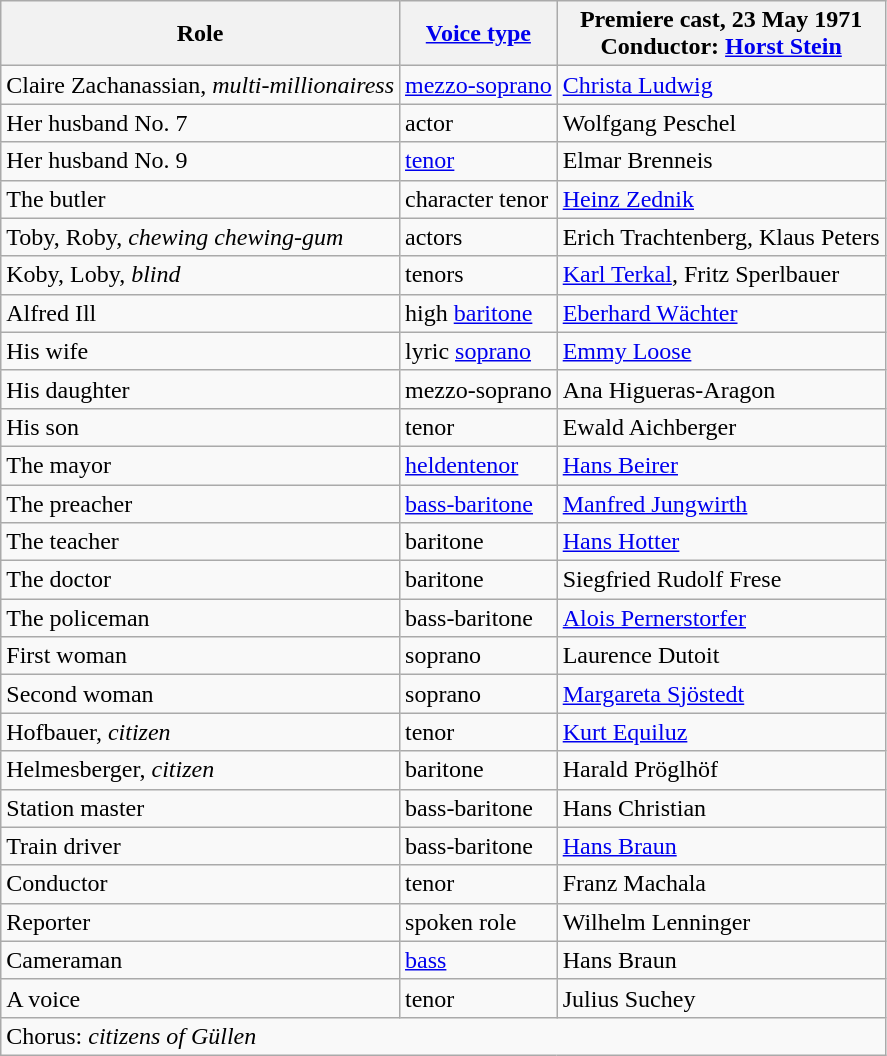<table class="wikitable">
<tr>
<th>Role</th>
<th><a href='#'>Voice type</a></th>
<th>Premiere cast, 23 May 1971<br>Conductor: <a href='#'>Horst Stein</a></th>
</tr>
<tr>
<td>Claire Zachanassian, <em>multi-millionairess</em></td>
<td><a href='#'>mezzo-soprano</a></td>
<td><a href='#'>Christa Ludwig</a></td>
</tr>
<tr>
<td>Her husband No. 7</td>
<td>actor</td>
<td>Wolfgang Peschel</td>
</tr>
<tr>
<td>Her husband No. 9</td>
<td><a href='#'>tenor</a></td>
<td>Elmar Brenneis</td>
</tr>
<tr>
<td>The butler</td>
<td>character tenor</td>
<td><a href='#'>Heinz Zednik</a></td>
</tr>
<tr>
<td>Toby, Roby, <em>chewing chewing-gum</em></td>
<td>actors</td>
<td>Erich Trachtenberg, Klaus Peters</td>
</tr>
<tr>
<td>Koby, Loby, <em>blind</em></td>
<td>tenors</td>
<td><a href='#'>Karl Terkal</a>, Fritz Sperlbauer</td>
</tr>
<tr>
<td>Alfred Ill</td>
<td>high <a href='#'>baritone</a></td>
<td><a href='#'>Eberhard Wächter</a></td>
</tr>
<tr>
<td>His wife</td>
<td>lyric <a href='#'>soprano</a></td>
<td><a href='#'>Emmy Loose</a></td>
</tr>
<tr>
<td>His daughter</td>
<td>mezzo-soprano</td>
<td>Ana Higueras-Aragon</td>
</tr>
<tr>
<td>His son</td>
<td>tenor</td>
<td>Ewald Aichberger</td>
</tr>
<tr>
<td>The mayor</td>
<td><a href='#'>heldentenor</a></td>
<td><a href='#'>Hans Beirer</a></td>
</tr>
<tr>
<td>The preacher</td>
<td><a href='#'>bass-baritone</a></td>
<td><a href='#'>Manfred Jungwirth</a></td>
</tr>
<tr>
<td>The teacher</td>
<td>baritone</td>
<td><a href='#'>Hans Hotter</a></td>
</tr>
<tr>
<td>The doctor</td>
<td>baritone</td>
<td>Siegfried Rudolf Frese</td>
</tr>
<tr>
<td>The policeman</td>
<td>bass-baritone</td>
<td><a href='#'>Alois Pernerstorfer</a></td>
</tr>
<tr>
<td>First woman</td>
<td>soprano</td>
<td>Laurence Dutoit</td>
</tr>
<tr>
<td>Second woman</td>
<td>soprano</td>
<td><a href='#'>Margareta Sjöstedt</a></td>
</tr>
<tr>
<td>Hofbauer, <em>citizen</em></td>
<td>tenor</td>
<td><a href='#'>Kurt Equiluz</a></td>
</tr>
<tr>
<td>Helmesberger, <em>citizen</em></td>
<td>baritone</td>
<td>Harald Pröglhöf</td>
</tr>
<tr>
<td>Station master</td>
<td>bass-baritone</td>
<td>Hans Christian</td>
</tr>
<tr>
<td>Train driver</td>
<td>bass-baritone</td>
<td><a href='#'>Hans Braun</a></td>
</tr>
<tr>
<td>Conductor</td>
<td>tenor</td>
<td>Franz Machala</td>
</tr>
<tr>
<td>Reporter</td>
<td>spoken role</td>
<td>Wilhelm Lenninger</td>
</tr>
<tr>
<td>Cameraman</td>
<td><a href='#'>bass</a></td>
<td>Hans Braun</td>
</tr>
<tr>
<td>A voice</td>
<td>tenor</td>
<td>Julius Suchey</td>
</tr>
<tr>
<td colspan="3">Chorus: <em>citizens of Güllen</em></td>
</tr>
</table>
